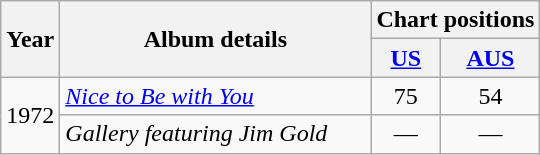<table class="wikitable" border="1">
<tr>
<th rowspan="2">Year</th>
<th rowspan="2" width="200">Album details</th>
<th colspan="2">Chart positions</th>
</tr>
<tr>
<th><a href='#'>US</a><br></th>
<th><a href='#'>AUS</a><br></th>
</tr>
<tr>
<td rowspan="2">1972</td>
<td><em><a href='#'>Nice to Be with You</a></em></td>
<td align="center">75</td>
<td align="center">54</td>
</tr>
<tr>
<td><em>Gallery featuring Jim Gold</em></td>
<td align="center">—</td>
<td align="center">—</td>
</tr>
</table>
